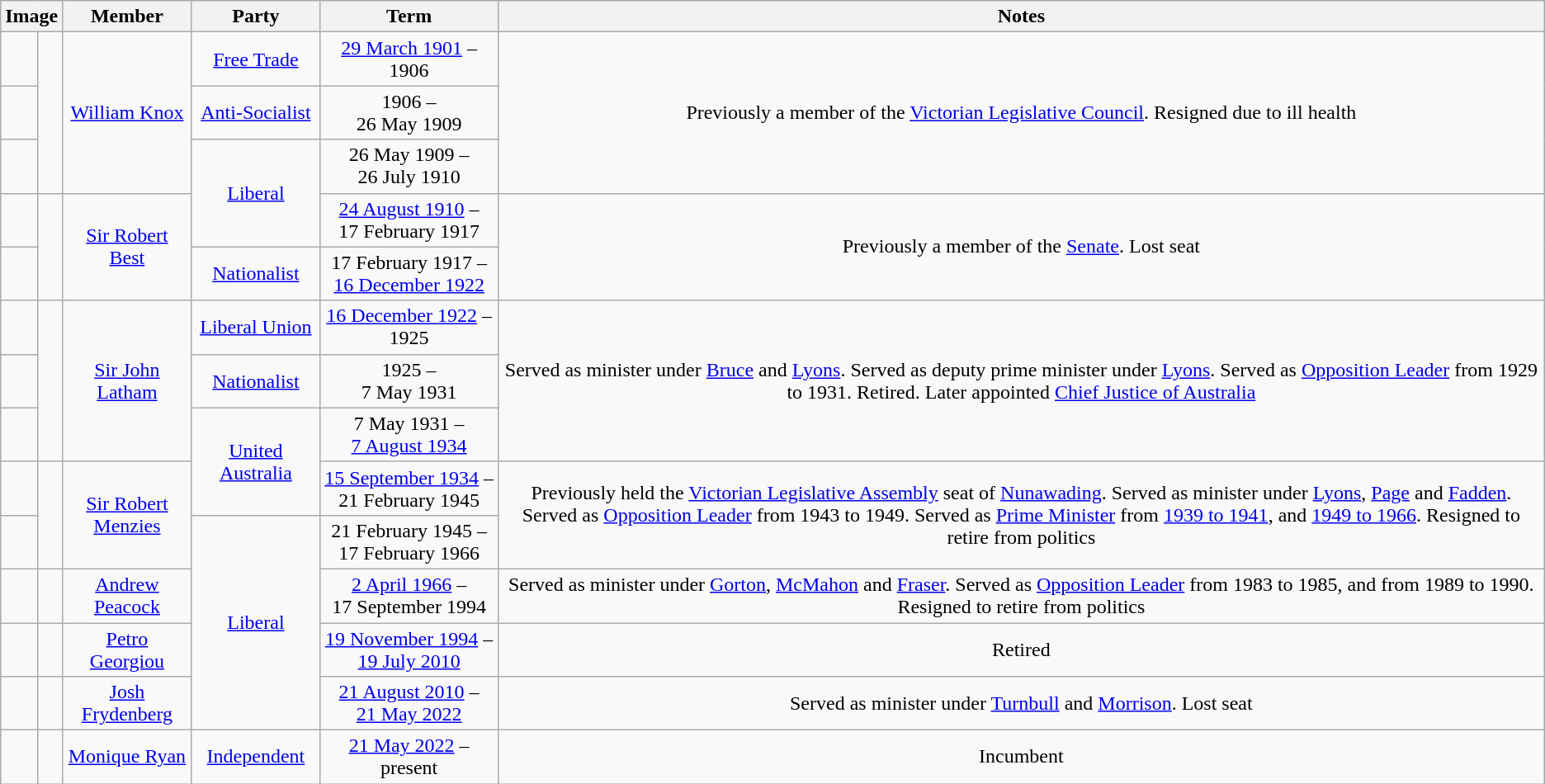<table class=wikitable style="text-align:center">
<tr>
<th colspan=2>Image</th>
<th>Member</th>
<th>Party</th>
<th>Term</th>
<th>Notes</th>
</tr>
<tr>
<td> </td>
<td rowspan=3></td>
<td rowspan=3><a href='#'>William Knox</a><br></td>
<td><a href='#'>Free Trade</a></td>
<td nowrap><a href='#'>29 March 1901</a> –<br>1906</td>
<td rowspan=3>Previously a member of the <a href='#'>Victorian Legislative Council</a>. Resigned due to ill health</td>
</tr>
<tr>
<td> </td>
<td nowrap><a href='#'>Anti-Socialist</a></td>
<td nowrap>1906 –<br>26 May 1909</td>
</tr>
<tr>
<td> </td>
<td rowspan=2><a href='#'>Liberal</a></td>
<td nowrap>26 May 1909 –<br>26 July 1910</td>
</tr>
<tr>
<td> </td>
<td rowspan=2></td>
<td rowspan=2><a href='#'>Sir Robert Best</a><br></td>
<td nowrap><a href='#'>24 August 1910</a> –<br>17 February 1917</td>
<td rowspan=2>Previously a member of the <a href='#'>Senate</a>. Lost seat</td>
</tr>
<tr>
<td> </td>
<td nowrap><a href='#'>Nationalist</a></td>
<td nowrap>17 February 1917 –<br><a href='#'>16 December 1922</a></td>
</tr>
<tr>
<td> </td>
<td rowspan=3></td>
<td rowspan=3><a href='#'>Sir John Latham</a><br></td>
<td><a href='#'>Liberal Union</a></td>
<td nowrap><a href='#'>16 December 1922</a> –<br>1925</td>
<td rowspan=3>Served as minister under <a href='#'>Bruce</a> and <a href='#'>Lyons</a>. Served as deputy prime minister under <a href='#'>Lyons</a>. Served as <a href='#'>Opposition Leader</a> from 1929 to 1931. Retired. Later appointed <a href='#'>Chief Justice of Australia</a></td>
</tr>
<tr>
<td> </td>
<td nowrap><a href='#'>Nationalist</a></td>
<td nowrap>1925 –<br>7 May 1931</td>
</tr>
<tr>
<td> </td>
<td rowspan=2><a href='#'>United Australia</a></td>
<td nowrap>7 May 1931 –<br><a href='#'>7 August 1934</a></td>
</tr>
<tr>
<td> </td>
<td rowspan=2></td>
<td rowspan=2><a href='#'>Sir Robert Menzies</a><br></td>
<td nowrap><a href='#'>15 September 1934</a> –<br>21 February 1945</td>
<td rowspan=2>Previously held the <a href='#'>Victorian Legislative Assembly</a> seat of <a href='#'>Nunawading</a>. Served as minister under <a href='#'>Lyons</a>, <a href='#'>Page</a> and <a href='#'>Fadden</a>. Served as <a href='#'>Opposition Leader</a> from 1943 to 1949. Served as <a href='#'>Prime Minister</a> from <a href='#'>1939 to 1941</a>, and <a href='#'>1949 to 1966</a>. Resigned to retire from politics</td>
</tr>
<tr>
<td> </td>
<td rowspan=4><a href='#'>Liberal</a></td>
<td nowrap>21 February 1945 –<br>17 February 1966</td>
</tr>
<tr>
<td> </td>
<td></td>
<td><a href='#'>Andrew Peacock</a><br></td>
<td><a href='#'>2 April 1966</a> –<br>17 September 1994</td>
<td>Served as minister under <a href='#'>Gorton</a>, <a href='#'>McMahon</a> and <a href='#'>Fraser</a>. Served as <a href='#'>Opposition Leader</a> from 1983 to 1985, and from 1989 to 1990. Resigned to retire from politics</td>
</tr>
<tr>
<td> </td>
<td></td>
<td><a href='#'>Petro Georgiou</a><br></td>
<td><a href='#'>19 November 1994</a> –<br><a href='#'>19 July 2010</a></td>
<td>Retired</td>
</tr>
<tr>
<td> </td>
<td></td>
<td><a href='#'>Josh Frydenberg</a><br></td>
<td><a href='#'>21 August 2010</a> –<br><a href='#'>21 May 2022</a></td>
<td>Served as minister under <a href='#'>Turnbull</a> and <a href='#'>Morrison</a>. Lost seat</td>
</tr>
<tr>
<td> </td>
<td></td>
<td><a href='#'>Monique Ryan</a><br></td>
<td><a href='#'>Independent</a></td>
<td><a href='#'>21 May 2022</a> –<br>present</td>
<td>Incumbent</td>
</tr>
</table>
